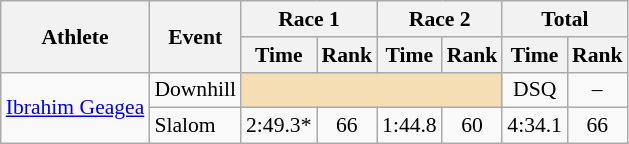<table class="wikitable" style="font-size:90%">
<tr>
<th rowspan="2">Athlete</th>
<th rowspan="2">Event</th>
<th colspan="2">Race 1</th>
<th colspan="2">Race 2</th>
<th colspan="2">Total</th>
</tr>
<tr>
<th>Time</th>
<th>Rank</th>
<th>Time</th>
<th>Rank</th>
<th>Time</th>
<th>Rank</th>
</tr>
<tr>
<td rowspan=2><a href='#'>Ibrahim Geagea</a></td>
<td>Downhill</td>
<td colspan="4" bgcolor="wheat"></td>
<td align="center">DSQ</td>
<td align="center">–</td>
</tr>
<tr>
<td>Slalom</td>
<td align="center">2:49.3*</td>
<td align="center">66</td>
<td align="center">1:44.8</td>
<td align="center">60</td>
<td align="center">4:34.1</td>
<td align="center">66</td>
</tr>
</table>
